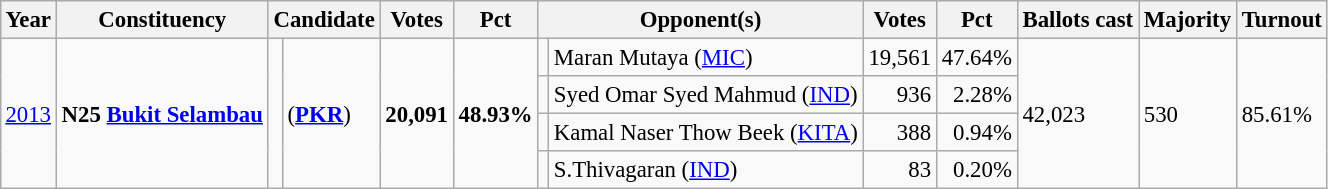<table class="wikitable" style="margin:0.5em ; font-size:95%">
<tr>
<th>Year</th>
<th>Constituency</th>
<th colspan=2>Candidate</th>
<th>Votes</th>
<th>Pct</th>
<th colspan=2>Opponent(s)</th>
<th>Votes</th>
<th>Pct</th>
<th>Ballots cast</th>
<th>Majority</th>
<th>Turnout</th>
</tr>
<tr>
<td rowspan=4><a href='#'>2013</a></td>
<td rowspan=4><strong>N25 <a href='#'>Bukit Selambau</a></strong></td>
<td rowspan=4 ></td>
<td rowspan=4> (<a href='#'><strong>PKR</strong></a>)</td>
<td rowspan=4 style="text-align:right;"><strong>20,091</strong></td>
<td rowspan=4><strong>48.93%</strong></td>
<td></td>
<td>Maran Mutaya (<a href='#'>MIC</a>)</td>
<td style="text-align:right;">19,561</td>
<td>47.64%</td>
<td rowspan=4>42,023</td>
<td rowspan=4>530</td>
<td rowspan=4>85.61%</td>
</tr>
<tr>
<td></td>
<td>Syed Omar Syed Mahmud (<a href='#'>IND</a>)</td>
<td style="text-align:right;">936</td>
<td style="text-align:right;">2.28%</td>
</tr>
<tr>
<td bgcolor=></td>
<td>Kamal Naser Thow Beek (<a href='#'>KITA</a>)</td>
<td style="text-align:right;">388</td>
<td style="text-align:right;">0.94%</td>
</tr>
<tr>
<td></td>
<td>S.Thivagaran (<a href='#'>IND</a>)</td>
<td style="text-align:right;">83</td>
<td style="text-align:right;">0.20%</td>
</tr>
</table>
